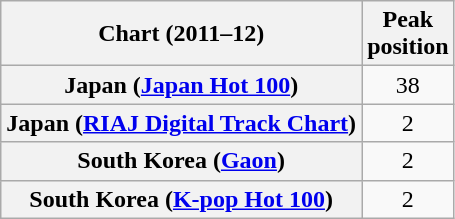<table class="wikitable plainrowheaders sortable">
<tr>
<th scope="col">Chart (2011–12)</th>
<th scope="col">Peak<br>position</th>
</tr>
<tr>
<th scope="row">Japan (<a href='#'>Japan Hot 100</a>)</th>
<td style="text-align:center;">38</td>
</tr>
<tr>
<th scope="row">Japan (<a href='#'>RIAJ Digital Track Chart</a>)</th>
<td style="text-align:center;">2</td>
</tr>
<tr>
<th scope="row">South Korea (<a href='#'>Gaon</a>)</th>
<td style="text-align:center;">2</td>
</tr>
<tr>
<th scope="row">South Korea (<a href='#'>K-pop Hot 100</a>)</th>
<td style="text-align:center;">2</td>
</tr>
</table>
